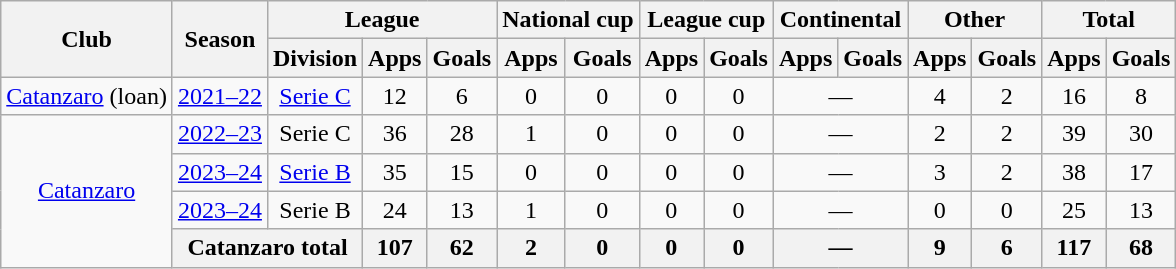<table class="wikitable" style="text-align:center">
<tr>
<th rowspan="2">Club</th>
<th rowspan="2">Season</th>
<th colspan="3">League</th>
<th colspan="2">National cup</th>
<th colspan="2">League cup</th>
<th colspan="2">Continental</th>
<th colspan="2">Other</th>
<th colspan="2">Total</th>
</tr>
<tr>
<th>Division</th>
<th>Apps</th>
<th>Goals</th>
<th>Apps</th>
<th>Goals</th>
<th>Apps</th>
<th>Goals</th>
<th>Apps</th>
<th>Goals</th>
<th>Apps</th>
<th>Goals</th>
<th>Apps</th>
<th>Goals</th>
</tr>
<tr>
<td><a href='#'>Catanzaro</a> (loan)</td>
<td><a href='#'>2021–22</a></td>
<td><a href='#'>Serie C</a></td>
<td>12</td>
<td>6</td>
<td>0</td>
<td>0</td>
<td>0</td>
<td>0</td>
<td colspan="2">—</td>
<td>4</td>
<td>2</td>
<td>16</td>
<td>8</td>
</tr>
<tr>
<td rowspan="4"><a href='#'>Catanzaro</a></td>
<td><a href='#'>2022–23</a></td>
<td>Serie C</td>
<td>36</td>
<td>28</td>
<td>1</td>
<td>0</td>
<td>0</td>
<td>0</td>
<td colspan="2">—</td>
<td>2</td>
<td>2</td>
<td>39</td>
<td>30</td>
</tr>
<tr>
<td><a href='#'>2023–24</a></td>
<td><a href='#'>Serie B</a></td>
<td>35</td>
<td>15</td>
<td>0</td>
<td>0</td>
<td>0</td>
<td>0</td>
<td colspan="2">—</td>
<td>3</td>
<td>2</td>
<td>38</td>
<td>17</td>
</tr>
<tr>
<td><a href='#'>2023–24</a></td>
<td>Serie B</td>
<td>24</td>
<td>13</td>
<td>1</td>
<td>0</td>
<td>0</td>
<td>0</td>
<td colspan="2">—</td>
<td>0</td>
<td>0</td>
<td>25</td>
<td>13</td>
</tr>
<tr>
<th colspan=2>Catanzaro total</th>
<th>107</th>
<th>62</th>
<th>2</th>
<th>0</th>
<th>0</th>
<th>0</th>
<th colspan="2">—</th>
<th>9</th>
<th>6</th>
<th>117</th>
<th>68</th>
</tr>
</table>
